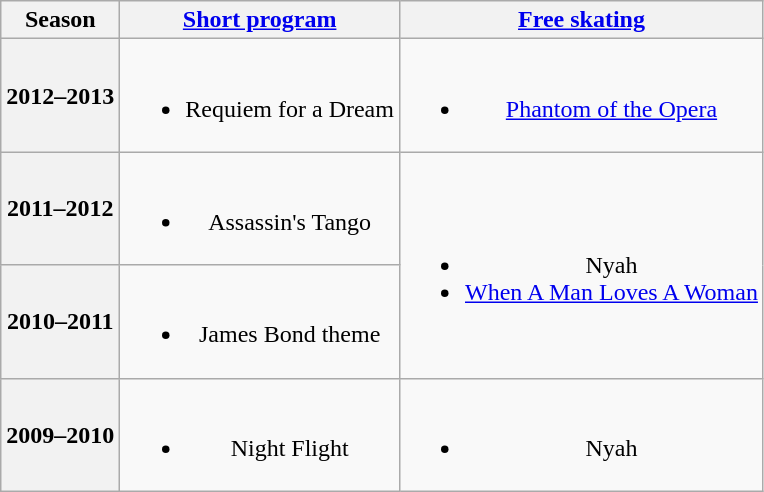<table class=wikitable style=text-align:center>
<tr>
<th>Season</th>
<th><a href='#'>Short program</a></th>
<th><a href='#'>Free skating</a></th>
</tr>
<tr>
<th>2012–2013 <br> </th>
<td><br><ul><li>Requiem for a Dream <br></li></ul></td>
<td><br><ul><li><a href='#'>Phantom of the Opera</a> <br></li></ul></td>
</tr>
<tr>
<th>2011–2012 <br> </th>
<td><br><ul><li>Assassin's Tango <br></li></ul></td>
<td rowspan=2><br><ul><li>Nyah <br></li><li><a href='#'>When A Man Loves A Woman</a></li></ul></td>
</tr>
<tr>
<th>2010–2011 <br> </th>
<td><br><ul><li>James Bond theme</li></ul></td>
</tr>
<tr>
<th>2009–2010 <br> </th>
<td><br><ul><li>Night Flight <br></li></ul></td>
<td><br><ul><li>Nyah <br></li></ul></td>
</tr>
</table>
